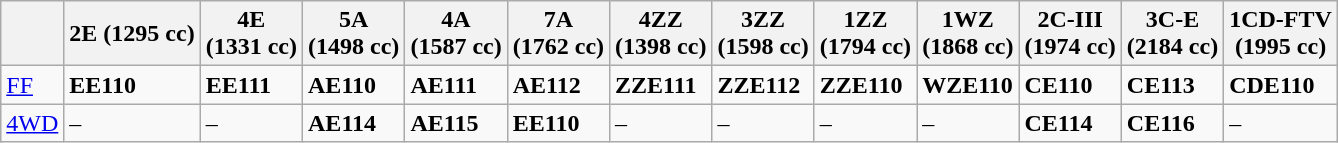<table class="wikitable">
<tr>
<th></th>
<th>2E (1295 cc)</th>
<th>4E<br>(1331 cc)</th>
<th>5A<br>(1498 cc)</th>
<th>4A<br>(1587 cc)</th>
<th>7A<br>(1762 cc)</th>
<th>4ZZ<br>(1398 cc)</th>
<th>3ZZ<br>(1598 cc)</th>
<th>1ZZ<br>(1794 cc)</th>
<th>1WZ<br>(1868 cc)</th>
<th>2C-III<br>(1974 cc)</th>
<th>3C-E<br>(2184 cc)</th>
<th>1CD-FTV<br>(1995 cc)</th>
</tr>
<tr>
<td><a href='#'>FF</a></td>
<td><strong>EE110</strong></td>
<td><strong>EE111</strong></td>
<td><strong>AE110</strong></td>
<td><strong>AE111</strong></td>
<td><strong>AE112</strong></td>
<td><strong>ZZE111</strong></td>
<td><strong>ZZE112</strong></td>
<td><strong>ZZE110</strong></td>
<td><strong>WZE110</strong></td>
<td><strong>CE110</strong></td>
<td><strong>CE113</strong></td>
<td><strong>CDE110</strong></td>
</tr>
<tr>
<td><a href='#'>4WD</a></td>
<td>–</td>
<td>–</td>
<td><strong>AE114</strong></td>
<td><strong>AE115</strong></td>
<td><strong>EE110</strong></td>
<td>–</td>
<td>–</td>
<td>–</td>
<td>–</td>
<td><strong>CE114</strong></td>
<td><strong>CE116</strong></td>
<td>–</td>
</tr>
</table>
